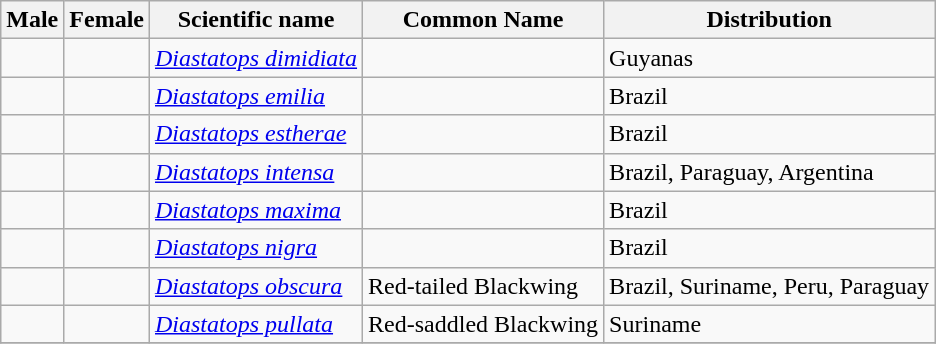<table class="wikitable">
<tr>
<th>Male</th>
<th>Female</th>
<th>Scientific name</th>
<th>Common Name</th>
<th>Distribution</th>
</tr>
<tr>
<td></td>
<td></td>
<td><em><a href='#'>Diastatops dimidiata</a></em> </td>
<td></td>
<td>Guyanas</td>
</tr>
<tr>
<td></td>
<td></td>
<td><em><a href='#'>Diastatops emilia</a></em> </td>
<td></td>
<td>Brazil</td>
</tr>
<tr>
<td></td>
<td></td>
<td><em><a href='#'>Diastatops estherae</a></em> </td>
<td></td>
<td>Brazil</td>
</tr>
<tr>
<td></td>
<td></td>
<td><em><a href='#'>Diastatops intensa</a></em> </td>
<td></td>
<td>Brazil, Paraguay, Argentina</td>
</tr>
<tr>
<td></td>
<td></td>
<td><em><a href='#'>Diastatops maxima</a></em> </td>
<td></td>
<td>Brazil</td>
</tr>
<tr>
<td></td>
<td></td>
<td><em><a href='#'>Diastatops nigra</a></em> </td>
<td></td>
<td>Brazil</td>
</tr>
<tr>
<td></td>
<td></td>
<td><em><a href='#'>Diastatops obscura</a></em> </td>
<td>Red-tailed Blackwing</td>
<td>Brazil, Suriname, Peru, Paraguay</td>
</tr>
<tr>
<td></td>
<td></td>
<td><em><a href='#'>Diastatops pullata</a></em> </td>
<td>Red-saddled Blackwing</td>
<td>Suriname</td>
</tr>
<tr>
</tr>
</table>
